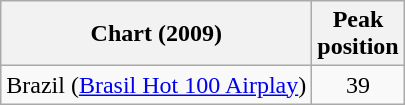<table class="wikitable sortable">
<tr>
<th>Chart (2009)</th>
<th>Peak<br>position</th>
</tr>
<tr>
<td>Brazil (<a href='#'>Brasil Hot 100 Airplay</a>)</td>
<td align="center">39</td>
</tr>
</table>
